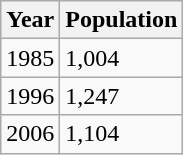<table class="wikitable">
<tr>
<th>Year</th>
<th>Population</th>
</tr>
<tr>
<td>1985</td>
<td>1,004</td>
</tr>
<tr>
<td>1996</td>
<td>1,247</td>
</tr>
<tr>
<td>2006</td>
<td>1,104</td>
</tr>
</table>
